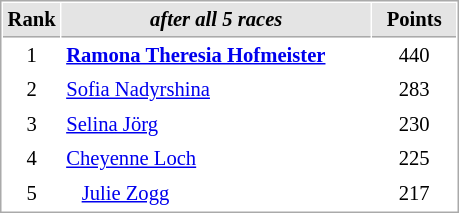<table cellspacing="1" cellpadding="3" style="border:1px solid #aaa; font-size:86%;">
<tr style="background:#e4e4e4;">
<th style="border-bottom:1px solid #aaa; width:10px;">Rank</th>
<th style="border-bottom:1px solid #aaa; width:200px;"><em>after all 5 races</em></th>
<th style="border-bottom:1px solid #aaa; width:50px;">Points</th>
</tr>
<tr>
<td align=center>1</td>
<td><strong> <a href='#'>Ramona Theresia Hofmeister</a></strong></td>
<td align=center>440</td>
</tr>
<tr>
<td align=center>2</td>
<td> <a href='#'>Sofia Nadyrshina</a></td>
<td align=center>283</td>
</tr>
<tr>
<td align=center>3</td>
<td> <a href='#'>Selina Jörg</a></td>
<td align=center>230</td>
</tr>
<tr>
<td align=center>4</td>
<td> <a href='#'>Cheyenne Loch</a></td>
<td align=center>225</td>
</tr>
<tr>
<td align=center>5</td>
<td>   <a href='#'>Julie Zogg</a></td>
<td align=center>217</td>
</tr>
</table>
